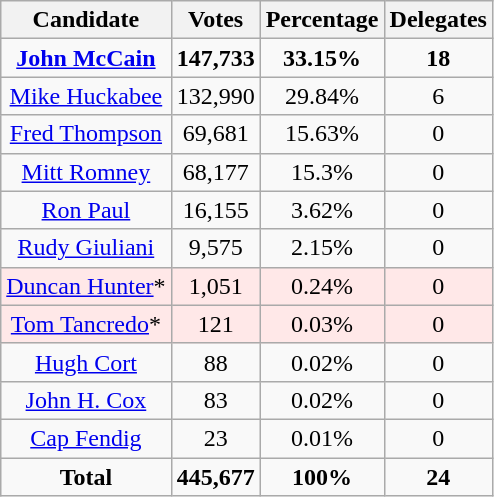<table class="wikitable" style="text-align:center;">
<tr>
<th>Candidate</th>
<th>Votes</th>
<th>Percentage</th>
<th>Delegates</th>
</tr>
<tr>
<td><strong><a href='#'>John McCain</a></strong></td>
<td><strong>147,733</strong></td>
<td><strong>33.15%</strong></td>
<td><strong>18</strong></td>
</tr>
<tr>
<td><a href='#'>Mike Huckabee</a></td>
<td>132,990</td>
<td>29.84%</td>
<td>6</td>
</tr>
<tr>
<td><a href='#'>Fred Thompson</a></td>
<td>69,681</td>
<td>15.63%</td>
<td>0</td>
</tr>
<tr>
<td><a href='#'>Mitt Romney</a></td>
<td>68,177</td>
<td>15.3%</td>
<td>0</td>
</tr>
<tr>
<td><a href='#'>Ron Paul</a></td>
<td>16,155</td>
<td>3.62%</td>
<td>0</td>
</tr>
<tr>
<td><a href='#'>Rudy Giuliani</a></td>
<td>9,575</td>
<td>2.15%</td>
<td>0</td>
</tr>
<tr bgcolor="#FFE8E8">
<td><a href='#'>Duncan Hunter</a>*</td>
<td>1,051</td>
<td>0.24%</td>
<td>0</td>
</tr>
<tr bgcolor="#FFE8E8">
<td><a href='#'>Tom Tancredo</a>*</td>
<td>121</td>
<td>0.03%</td>
<td>0</td>
</tr>
<tr>
<td><a href='#'>Hugh Cort</a></td>
<td>88</td>
<td>0.02%</td>
<td>0</td>
</tr>
<tr>
<td><a href='#'>John H. Cox</a></td>
<td>83</td>
<td>0.02%</td>
<td>0</td>
</tr>
<tr>
<td><a href='#'>Cap Fendig</a></td>
<td>23</td>
<td>0.01%</td>
<td>0</td>
</tr>
<tr>
<td><strong>Total</strong></td>
<td><strong>445,677</strong></td>
<td><strong>100%</strong></td>
<td><strong>24</strong></td>
</tr>
</table>
